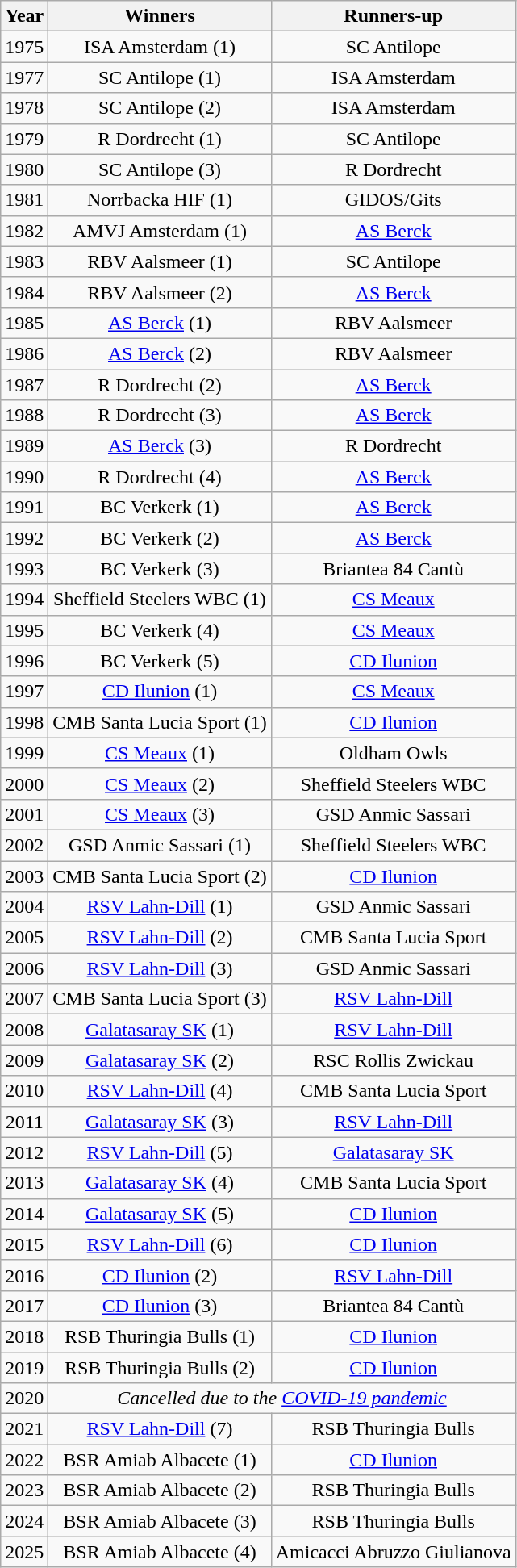<table class="wikitable" style="text-align: center">
<tr>
<th scope="col">Year</th>
<th scope="col">Winners</th>
<th scope="col">Runners-up</th>
</tr>
<tr>
<td>1975</td>
<td> ISA Amsterdam (1)</td>
<td> SC Antilope</td>
</tr>
<tr>
<td>1977</td>
<td> SC Antilope (1)</td>
<td> ISA Amsterdam</td>
</tr>
<tr>
<td>1978</td>
<td> SC Antilope (2)</td>
<td> ISA Amsterdam</td>
</tr>
<tr>
<td>1979</td>
<td> R Dordrecht (1)</td>
<td> SC Antilope</td>
</tr>
<tr>
<td>1980</td>
<td> SC Antilope (3)</td>
<td> R Dordrecht</td>
</tr>
<tr>
<td>1981</td>
<td> Norrbacka HIF (1)</td>
<td> GIDOS/Gits</td>
</tr>
<tr>
<td>1982</td>
<td> AMVJ Amsterdam (1)</td>
<td> <a href='#'>AS Berck</a></td>
</tr>
<tr>
<td>1983</td>
<td> RBV Aalsmeer (1)</td>
<td> SC Antilope</td>
</tr>
<tr>
<td>1984</td>
<td> RBV Aalsmeer (2)</td>
<td> <a href='#'>AS Berck</a></td>
</tr>
<tr>
<td>1985</td>
<td> <a href='#'>AS Berck</a> (1)</td>
<td> RBV Aalsmeer</td>
</tr>
<tr>
<td>1986</td>
<td> <a href='#'>AS Berck</a> (2)</td>
<td> RBV Aalsmeer</td>
</tr>
<tr>
<td>1987</td>
<td> R Dordrecht (2)</td>
<td> <a href='#'>AS Berck</a></td>
</tr>
<tr>
<td>1988</td>
<td> R Dordrecht (3)</td>
<td> <a href='#'>AS Berck</a></td>
</tr>
<tr>
<td>1989</td>
<td> <a href='#'>AS Berck</a> (3)</td>
<td> R Dordrecht</td>
</tr>
<tr>
<td>1990</td>
<td> R Dordrecht (4)</td>
<td> <a href='#'>AS Berck</a></td>
</tr>
<tr>
<td>1991</td>
<td> BC Verkerk (1)</td>
<td> <a href='#'>AS Berck</a></td>
</tr>
<tr>
<td>1992</td>
<td> BC Verkerk (2)</td>
<td> <a href='#'>AS Berck</a></td>
</tr>
<tr>
<td>1993</td>
<td> BC Verkerk (3)</td>
<td> Briantea 84 Cantù</td>
</tr>
<tr>
<td>1994</td>
<td> Sheffield Steelers WBC (1)</td>
<td> <a href='#'>CS Meaux</a></td>
</tr>
<tr>
<td>1995</td>
<td> BC Verkerk (4)</td>
<td> <a href='#'>CS Meaux</a></td>
</tr>
<tr>
<td>1996</td>
<td> BC Verkerk (5)</td>
<td> <a href='#'>CD Ilunion</a></td>
</tr>
<tr>
<td>1997</td>
<td> <a href='#'>CD Ilunion</a> (1)</td>
<td> <a href='#'>CS Meaux</a></td>
</tr>
<tr>
<td>1998</td>
<td> CMB Santa Lucia Sport (1)</td>
<td> <a href='#'>CD Ilunion</a></td>
</tr>
<tr>
<td>1999</td>
<td> <a href='#'>CS Meaux</a> (1)</td>
<td> Oldham Owls</td>
</tr>
<tr>
<td>2000</td>
<td> <a href='#'>CS Meaux</a> (2)</td>
<td> Sheffield Steelers WBC</td>
</tr>
<tr>
<td>2001</td>
<td> <a href='#'>CS Meaux</a> (3)</td>
<td> GSD Anmic Sassari</td>
</tr>
<tr>
<td>2002</td>
<td> GSD Anmic Sassari (1)</td>
<td> Sheffield Steelers WBC</td>
</tr>
<tr>
<td>2003</td>
<td> CMB Santa Lucia Sport (2)</td>
<td> <a href='#'>CD Ilunion</a></td>
</tr>
<tr>
<td>2004</td>
<td> <a href='#'>RSV Lahn-Dill</a> (1)</td>
<td> GSD Anmic Sassari</td>
</tr>
<tr>
<td>2005</td>
<td> <a href='#'>RSV Lahn-Dill</a> (2)</td>
<td> CMB Santa Lucia Sport</td>
</tr>
<tr>
<td>2006</td>
<td> <a href='#'>RSV Lahn-Dill</a> (3)</td>
<td> GSD Anmic Sassari</td>
</tr>
<tr>
<td>2007</td>
<td> CMB Santa Lucia Sport (3)</td>
<td> <a href='#'>RSV Lahn-Dill</a></td>
</tr>
<tr>
<td>2008</td>
<td> <a href='#'>Galatasaray SK</a> (1)</td>
<td> <a href='#'>RSV Lahn-Dill</a></td>
</tr>
<tr>
<td>2009</td>
<td> <a href='#'>Galatasaray SK</a> (2)</td>
<td> RSC Rollis Zwickau</td>
</tr>
<tr>
<td>2010</td>
<td> <a href='#'>RSV Lahn-Dill</a> (4)</td>
<td> CMB Santa Lucia Sport</td>
</tr>
<tr>
<td>2011</td>
<td> <a href='#'>Galatasaray SK</a> (3)</td>
<td> <a href='#'>RSV Lahn-Dill</a></td>
</tr>
<tr>
<td>2012</td>
<td> <a href='#'>RSV Lahn-Dill</a> (5)</td>
<td> <a href='#'>Galatasaray SK</a></td>
</tr>
<tr>
<td>2013</td>
<td> <a href='#'>Galatasaray SK</a> (4)</td>
<td> CMB Santa Lucia Sport</td>
</tr>
<tr>
<td>2014</td>
<td> <a href='#'>Galatasaray SK</a> (5)</td>
<td> <a href='#'>CD Ilunion</a></td>
</tr>
<tr>
<td>2015</td>
<td> <a href='#'>RSV Lahn-Dill</a> (6)</td>
<td> <a href='#'>CD Ilunion</a></td>
</tr>
<tr>
<td>2016</td>
<td> <a href='#'>CD Ilunion</a> (2)</td>
<td> <a href='#'>RSV Lahn-Dill</a></td>
</tr>
<tr>
<td>2017</td>
<td> <a href='#'>CD Ilunion</a> (3)</td>
<td> Briantea 84 Cantù</td>
</tr>
<tr>
<td>2018</td>
<td> RSB Thuringia Bulls (1)</td>
<td> <a href='#'>CD Ilunion</a></td>
</tr>
<tr>
<td>2019</td>
<td> RSB Thuringia Bulls (2)</td>
<td> <a href='#'>CD Ilunion</a></td>
</tr>
<tr>
<td>2020</td>
<td colspan=2><em>Cancelled due to the <a href='#'>COVID-19 pandemic</a></em></td>
</tr>
<tr>
<td>2021</td>
<td> <a href='#'>RSV Lahn-Dill</a> (7)</td>
<td> RSB Thuringia Bulls</td>
</tr>
<tr>
<td>2022</td>
<td> BSR Amiab Albacete (1)</td>
<td> <a href='#'>CD Ilunion</a></td>
</tr>
<tr>
<td>2023</td>
<td> BSR Amiab Albacete (2)</td>
<td> RSB Thuringia Bulls</td>
</tr>
<tr>
<td>2024</td>
<td> BSR Amiab Albacete (3)</td>
<td> RSB Thuringia Bulls</td>
</tr>
<tr>
<td>2025</td>
<td> BSR Amiab Albacete (4)</td>
<td> Amicacci Abruzzo Giulianova</td>
</tr>
</table>
